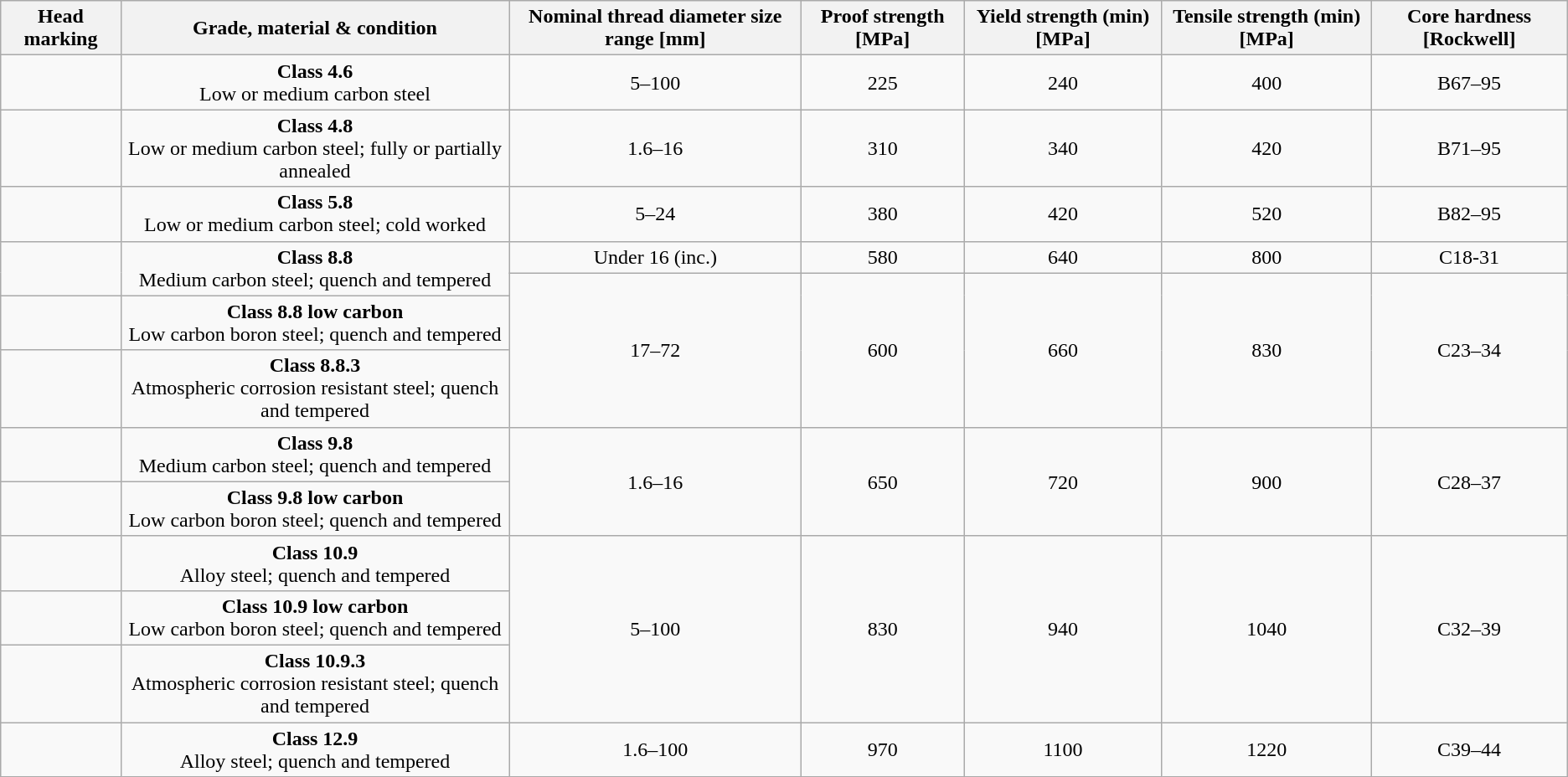<table class="wikitable" border="1" style="text-align:center">
<tr>
<th>Head marking</th>
<th>Grade, material & condition</th>
<th>Nominal thread diameter size range [mm]</th>
<th>Proof strength [MPa]</th>
<th>Yield strength (min) [MPa]</th>
<th>Tensile strength (min) [MPa]</th>
<th>Core hardness [Rockwell]</th>
</tr>
<tr>
<td></td>
<td><strong>Class 4.6</strong><br>Low or medium carbon steel</td>
<td>5–100</td>
<td>225</td>
<td>240</td>
<td>400</td>
<td>B67–95</td>
</tr>
<tr>
<td></td>
<td><strong>Class 4.8</strong><br>Low or medium carbon steel; fully or partially annealed</td>
<td>1.6–16</td>
<td>310</td>
<td>340</td>
<td>420</td>
<td>B71–95</td>
</tr>
<tr>
<td></td>
<td><strong>Class 5.8</strong><br>Low or medium carbon steel; cold worked</td>
<td>5–24</td>
<td>380</td>
<td>420</td>
<td>520</td>
<td>B82–95</td>
</tr>
<tr>
<td rowspan=2></td>
<td rowspan=2><strong>Class 8.8</strong><br>Medium carbon steel; quench and tempered</td>
<td>Under 16 (inc.)</td>
<td>580</td>
<td>640</td>
<td>800</td>
<td>C18-31</td>
</tr>
<tr>
<td rowspan=3>17–72</td>
<td rowspan=3>600</td>
<td rowspan=3>660</td>
<td rowspan=3>830</td>
<td rowspan=3>C23–34</td>
</tr>
<tr>
<td></td>
<td><strong>Class 8.8 low carbon</strong><br>Low carbon boron steel; quench and tempered</td>
</tr>
<tr>
<td></td>
<td><strong>Class 8.8.3</strong><br>Atmospheric corrosion resistant steel; quench and tempered</td>
</tr>
<tr>
<td></td>
<td><strong>Class 9.8</strong><br>Medium carbon steel; quench and tempered</td>
<td rowspan=2>1.6–16</td>
<td rowspan=2>650</td>
<td rowspan=2>720</td>
<td rowspan=2>900</td>
<td rowspan=2>C28–37</td>
</tr>
<tr>
<td></td>
<td><strong>Class 9.8 low carbon</strong><br>Low carbon boron steel; quench and tempered</td>
</tr>
<tr>
<td></td>
<td><strong>Class 10.9</strong><br>Alloy steel; quench and tempered</td>
<td rowspan=3>5–100</td>
<td rowspan=3>830</td>
<td rowspan=3>940</td>
<td rowspan=3>1040</td>
<td rowspan=3>C32–39</td>
</tr>
<tr>
<td></td>
<td><strong>Class 10.9 low carbon</strong><br>Low carbon boron steel; quench and tempered</td>
</tr>
<tr>
<td></td>
<td><strong>Class 10.9.3</strong><br>Atmospheric corrosion resistant steel; quench and tempered</td>
</tr>
<tr>
<td></td>
<td><strong>Class 12.9</strong><br>Alloy steel; quench and tempered</td>
<td>1.6–100</td>
<td>970</td>
<td>1100</td>
<td>1220</td>
<td>C39–44</td>
</tr>
</table>
